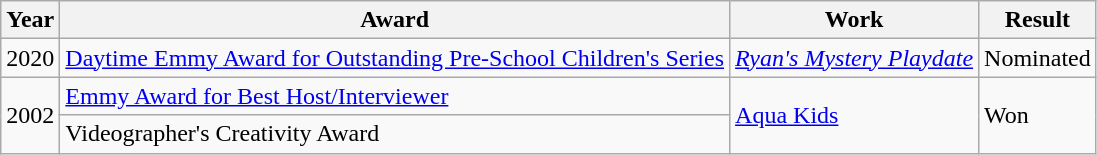<table class="wikitable">
<tr>
<th>Year</th>
<th>Award</th>
<th>Work</th>
<th>Result</th>
</tr>
<tr>
<td>2020</td>
<td><a href='#'>Daytime Emmy Award for Outstanding Pre-School Children's Series</a></td>
<td><em><a href='#'>Ryan's Mystery Playdate</a></em></td>
<td>Nominated</td>
</tr>
<tr>
<td rowspan="2">2002</td>
<td><a href='#'>Emmy Award for Best Host/Interviewer</a></td>
<td rowspan="2"><a href='#'>Aqua Kids</a></td>
<td rowspan="2">Won</td>
</tr>
<tr>
<td>Videographer's Creativity Award</td>
</tr>
</table>
